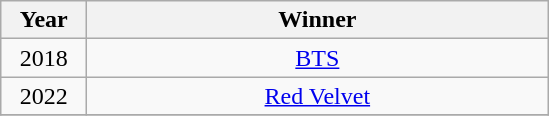<table class="wikitable" style="text-align: center">
<tr>
<th width="50">Year</th>
<th width="300">Winner</th>
</tr>
<tr>
<td>2018</td>
<td><a href='#'>BTS</a></td>
</tr>
<tr>
<td>2022</td>
<td><a href='#'>Red Velvet</a></td>
</tr>
<tr>
</tr>
</table>
